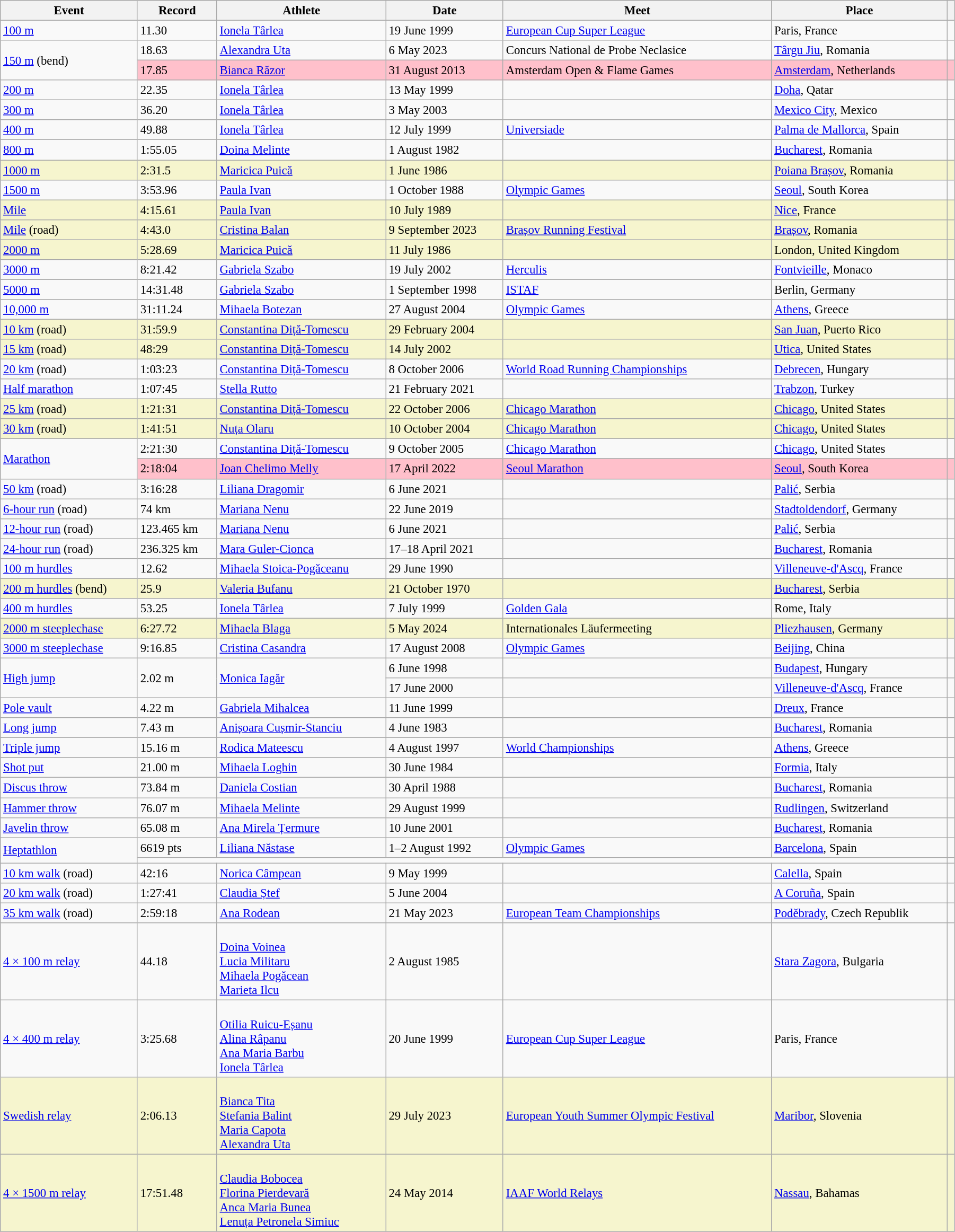<table class="wikitable" style="font-size:95%; width: 95%;">
<tr>
<th>Event</th>
<th>Record</th>
<th>Athlete</th>
<th>Date</th>
<th>Meet</th>
<th>Place</th>
<th></th>
</tr>
<tr>
<td><a href='#'>100 m</a></td>
<td>11.30 </td>
<td><a href='#'>Ionela Târlea</a></td>
<td>19 June 1999</td>
<td><a href='#'>European Cup Super League</a></td>
<td>Paris, France</td>
<td></td>
</tr>
<tr>
<td rowspan=2><a href='#'>150 m</a> (bend)</td>
<td>18.63 </td>
<td><a href='#'>Alexandra Uta</a></td>
<td>6 May 2023</td>
<td>Concurs National de Probe Neclasice</td>
<td><a href='#'>Târgu Jiu</a>, Romania</td>
<td></td>
</tr>
<tr style="background:pink">
<td>17.85 </td>
<td><a href='#'>Bianca Răzor</a></td>
<td>31 August 2013</td>
<td>Amsterdam Open & Flame Games</td>
<td><a href='#'>Amsterdam</a>, Netherlands</td>
<td></td>
</tr>
<tr>
<td><a href='#'>200 m</a></td>
<td>22.35 </td>
<td><a href='#'>Ionela Târlea</a></td>
<td>13 May 1999</td>
<td></td>
<td><a href='#'>Doha</a>, Qatar</td>
<td></td>
</tr>
<tr>
<td><a href='#'>300 m</a></td>
<td>36.20 </td>
<td><a href='#'>Ionela Târlea</a></td>
<td>3 May 2003</td>
<td></td>
<td><a href='#'>Mexico City</a>, Mexico</td>
<td></td>
</tr>
<tr>
<td><a href='#'>400 m</a></td>
<td>49.88</td>
<td><a href='#'>Ionela Târlea</a></td>
<td>12 July 1999</td>
<td><a href='#'>Universiade</a></td>
<td><a href='#'>Palma de Mallorca</a>, Spain</td>
<td></td>
</tr>
<tr>
<td><a href='#'>800 m</a></td>
<td>1:55.05</td>
<td><a href='#'>Doina Melinte</a></td>
<td>1 August 1982</td>
<td></td>
<td><a href='#'>Bucharest</a>, Romania</td>
<td></td>
</tr>
<tr style="background:#f6F5CE;">
<td><a href='#'>1000 m</a></td>
<td>2:31.5 </td>
<td><a href='#'>Maricica Puică</a></td>
<td>1 June 1986</td>
<td></td>
<td><a href='#'>Poiana Brașov</a>, Romania</td>
<td></td>
</tr>
<tr>
<td><a href='#'>1500 m</a></td>
<td>3:53.96</td>
<td><a href='#'>Paula Ivan</a></td>
<td>1 October 1988</td>
<td><a href='#'>Olympic Games</a></td>
<td><a href='#'>Seoul</a>, South Korea</td>
<td></td>
</tr>
<tr style="background:#f6F5CE;">
<td><a href='#'>Mile</a></td>
<td>4:15.61</td>
<td><a href='#'>Paula Ivan</a></td>
<td>10 July 1989</td>
<td></td>
<td><a href='#'>Nice</a>, France</td>
<td></td>
</tr>
<tr style="background:#f6F5CE;">
<td><a href='#'>Mile</a> (road)</td>
<td>4:43.0</td>
<td><a href='#'>Cristina Balan</a></td>
<td>9 September 2023</td>
<td><a href='#'>Brașov Running Festival</a></td>
<td><a href='#'>Brașov</a>, Romania</td>
<td></td>
</tr>
<tr style="background:#f6F5CE;">
<td><a href='#'>2000 m</a></td>
<td>5:28.69</td>
<td><a href='#'>Maricica Puică</a></td>
<td>11 July 1986</td>
<td></td>
<td>London, United Kingdom</td>
<td></td>
</tr>
<tr>
<td><a href='#'>3000 m</a></td>
<td>8:21.42</td>
<td><a href='#'>Gabriela Szabo</a></td>
<td>19 July 2002</td>
<td><a href='#'>Herculis</a></td>
<td><a href='#'>Fontvieille</a>, Monaco</td>
<td></td>
</tr>
<tr>
<td><a href='#'>5000 m</a></td>
<td>14:31.48</td>
<td><a href='#'>Gabriela Szabo</a></td>
<td>1 September 1998</td>
<td><a href='#'>ISTAF</a></td>
<td>Berlin, Germany</td>
<td></td>
</tr>
<tr>
<td><a href='#'>10,000 m</a></td>
<td>31:11.24</td>
<td><a href='#'>Mihaela Botezan</a></td>
<td>27 August 2004</td>
<td><a href='#'>Olympic Games</a></td>
<td><a href='#'>Athens</a>, Greece</td>
<td></td>
</tr>
<tr style="background:#f6F5CE;">
<td><a href='#'>10 km</a> (road)</td>
<td>31:59.9</td>
<td><a href='#'>Constantina Diță-Tomescu</a></td>
<td>29 February 2004</td>
<td></td>
<td><a href='#'>San Juan</a>, Puerto Rico</td>
<td></td>
</tr>
<tr style="background:#f6F5CE;">
<td><a href='#'>15 km</a> (road)</td>
<td>48:29</td>
<td><a href='#'>Constantina Diță-Tomescu</a></td>
<td>14 July 2002</td>
<td></td>
<td><a href='#'>Utica</a>, United States</td>
<td></td>
</tr>
<tr>
<td><a href='#'>20 km</a> (road)</td>
<td>1:03:23</td>
<td><a href='#'>Constantina Diță-Tomescu</a></td>
<td>8 October 2006</td>
<td><a href='#'>World Road Running Championships</a></td>
<td><a href='#'>Debrecen</a>, Hungary</td>
<td></td>
</tr>
<tr>
<td><a href='#'>Half marathon</a></td>
<td>1:07:45</td>
<td><a href='#'>Stella Rutto</a></td>
<td>21 February 2021</td>
<td></td>
<td><a href='#'>Trabzon</a>, Turkey</td>
<td></td>
</tr>
<tr style="background:#f6F5CE;">
<td><a href='#'>25 km</a> (road)</td>
<td>1:21:31</td>
<td><a href='#'>Constantina Diță-Tomescu</a></td>
<td>22 October 2006</td>
<td><a href='#'>Chicago Marathon</a></td>
<td><a href='#'>Chicago</a>, United States</td>
<td></td>
</tr>
<tr style="background:#f6F5CE;">
<td><a href='#'>30 km</a> (road)</td>
<td>1:41:51</td>
<td><a href='#'>Nuța Olaru</a></td>
<td>10 October 2004</td>
<td><a href='#'>Chicago Marathon</a></td>
<td><a href='#'>Chicago</a>, United States</td>
<td></td>
</tr>
<tr>
<td rowspan=2><a href='#'>Marathon</a></td>
<td>2:21:30</td>
<td><a href='#'>Constantina Diță-Tomescu</a></td>
<td>9 October 2005</td>
<td><a href='#'>Chicago Marathon</a></td>
<td><a href='#'>Chicago</a>, United States</td>
<td></td>
</tr>
<tr style="background:pink">
<td>2:18:04</td>
<td><a href='#'>Joan Chelimo Melly</a></td>
<td>17 April 2022</td>
<td><a href='#'>Seoul Marathon</a></td>
<td><a href='#'>Seoul</a>, South Korea</td>
<td></td>
</tr>
<tr>
<td><a href='#'>50 km</a> (road)</td>
<td>3:16:28</td>
<td><a href='#'>Liliana Dragomir</a></td>
<td>6 June 2021</td>
<td></td>
<td><a href='#'>Palić</a>, Serbia</td>
<td></td>
</tr>
<tr>
<td><a href='#'>6-hour run</a> (road)</td>
<td>74 km</td>
<td><a href='#'>Mariana Nenu</a></td>
<td>22 June 2019</td>
<td></td>
<td><a href='#'>Stadtoldendorf</a>, Germany</td>
<td></td>
</tr>
<tr>
<td><a href='#'>12-hour run</a> (road)</td>
<td>123.465 km</td>
<td><a href='#'>Mariana Nenu</a></td>
<td>6 June 2021</td>
<td></td>
<td><a href='#'>Palić</a>, Serbia</td>
<td></td>
</tr>
<tr>
<td><a href='#'>24-hour run</a> (road)</td>
<td>236.325 km</td>
<td><a href='#'>Mara Guler-Cionca</a></td>
<td>17–18 April 2021</td>
<td></td>
<td><a href='#'>Bucharest</a>, Romania</td>
<td></td>
</tr>
<tr>
<td><a href='#'>100 m hurdles</a></td>
<td>12.62 </td>
<td><a href='#'>Mihaela Stoica-Pogăceanu</a></td>
<td>29 June 1990</td>
<td></td>
<td><a href='#'>Villeneuve-d'Ascq</a>, France</td>
<td></td>
</tr>
<tr style="background:#f6F5CE;">
<td><a href='#'>200 m hurdles</a> (bend)</td>
<td>25.9  </td>
<td><a href='#'>Valeria Bufanu</a></td>
<td>21 October 1970</td>
<td></td>
<td><a href='#'>Bucharest</a>, Serbia</td>
<td></td>
</tr>
<tr>
<td><a href='#'>400 m hurdles</a></td>
<td>53.25</td>
<td><a href='#'>Ionela Târlea</a></td>
<td>7 July 1999</td>
<td><a href='#'>Golden Gala</a></td>
<td>Rome, Italy</td>
<td></td>
</tr>
<tr style="background:#f6F5CE;">
<td><a href='#'>2000 m steeplechase</a></td>
<td>6:27.72</td>
<td><a href='#'>Mihaela Blaga</a></td>
<td>5 May 2024</td>
<td>Internationales Läufermeeting</td>
<td><a href='#'>Pliezhausen</a>, Germany</td>
<td></td>
</tr>
<tr>
<td><a href='#'>3000 m steeplechase</a></td>
<td>9:16.85</td>
<td><a href='#'>Cristina Casandra</a></td>
<td>17 August 2008</td>
<td><a href='#'>Olympic Games</a></td>
<td><a href='#'>Beijing</a>, China</td>
<td></td>
</tr>
<tr>
<td rowspan=2><a href='#'>High jump</a></td>
<td rowspan=2>2.02 m</td>
<td rowspan=2><a href='#'>Monica Iagăr</a></td>
<td>6 June 1998</td>
<td></td>
<td><a href='#'>Budapest</a>, Hungary</td>
<td></td>
</tr>
<tr>
<td>17 June 2000</td>
<td></td>
<td><a href='#'>Villeneuve-d'Ascq</a>, France</td>
<td></td>
</tr>
<tr>
<td><a href='#'>Pole vault</a></td>
<td>4.22 m</td>
<td><a href='#'>Gabriela Mihalcea</a></td>
<td>11 June 1999</td>
<td></td>
<td><a href='#'>Dreux</a>, France</td>
<td></td>
</tr>
<tr>
<td><a href='#'>Long jump</a></td>
<td>7.43 m </td>
<td><a href='#'>Anișoara Cușmir-Stanciu</a></td>
<td>4 June 1983</td>
<td></td>
<td><a href='#'>Bucharest</a>, Romania</td>
<td></td>
</tr>
<tr>
<td><a href='#'>Triple jump</a></td>
<td>15.16 m </td>
<td><a href='#'>Rodica Mateescu</a></td>
<td>4 August 1997</td>
<td><a href='#'>World Championships</a></td>
<td><a href='#'>Athens</a>, Greece</td>
<td></td>
</tr>
<tr>
<td><a href='#'>Shot put</a></td>
<td>21.00 m</td>
<td><a href='#'>Mihaela Loghin</a></td>
<td>30 June 1984</td>
<td></td>
<td><a href='#'>Formia</a>, Italy</td>
<td></td>
</tr>
<tr>
<td><a href='#'>Discus throw</a></td>
<td>73.84 m</td>
<td><a href='#'>Daniela Costian</a></td>
<td>30 April 1988</td>
<td></td>
<td><a href='#'>Bucharest</a>, Romania</td>
<td></td>
</tr>
<tr>
<td><a href='#'>Hammer throw</a></td>
<td>76.07 m</td>
<td><a href='#'>Mihaela Melinte</a></td>
<td>29 August 1999</td>
<td></td>
<td><a href='#'>Rudlingen</a>, Switzerland</td>
<td></td>
</tr>
<tr>
<td><a href='#'>Javelin throw</a></td>
<td>65.08 m</td>
<td><a href='#'>Ana Mirela Țermure</a></td>
<td>10 June 2001</td>
<td></td>
<td><a href='#'>Bucharest</a>, Romania</td>
<td></td>
</tr>
<tr>
<td rowspan=2><a href='#'>Heptathlon</a></td>
<td>6619 pts</td>
<td><a href='#'>Liliana Năstase</a></td>
<td>1–2 August 1992</td>
<td><a href='#'>Olympic Games</a></td>
<td><a href='#'>Barcelona</a>, Spain</td>
<td></td>
</tr>
<tr>
<td colspan=5></td>
<td></td>
</tr>
<tr>
<td><a href='#'>10 km walk</a> (road)</td>
<td>42:16</td>
<td><a href='#'>Norica Câmpean</a></td>
<td>9 May 1999</td>
<td></td>
<td><a href='#'>Calella</a>, Spain</td>
<td></td>
</tr>
<tr>
<td><a href='#'>20 km walk</a> (road)</td>
<td>1:27:41</td>
<td><a href='#'>Claudia Ștef</a></td>
<td>5 June 2004</td>
<td></td>
<td><a href='#'>A Coruña</a>, Spain</td>
<td></td>
</tr>
<tr>
<td><a href='#'>35 km walk</a> (road)</td>
<td>2:59:18</td>
<td><a href='#'>Ana Rodean</a></td>
<td>21 May 2023</td>
<td><a href='#'>European Team Championships</a></td>
<td><a href='#'>Poděbrady</a>, Czech Republik</td>
<td></td>
</tr>
<tr>
<td><a href='#'>4 × 100 m relay</a></td>
<td>44.18</td>
<td><br><a href='#'>Doina Voinea</a><br><a href='#'>Lucia Militaru</a><br><a href='#'>Mihaela Pogăcean</a><br><a href='#'>Marieta Ilcu</a></td>
<td>2 August 1985</td>
<td></td>
<td><a href='#'>Stara Zagora</a>, Bulgaria</td>
<td></td>
</tr>
<tr>
<td><a href='#'>4 × 400 m relay</a></td>
<td>3:25.68</td>
<td><br><a href='#'>Otilia Ruicu-Eșanu</a><br><a href='#'>Alina Râpanu</a><br><a href='#'>Ana Maria Barbu</a><br><a href='#'>Ionela Târlea</a></td>
<td>20 June 1999</td>
<td><a href='#'>European Cup Super League</a></td>
<td>Paris, France</td>
<td></td>
</tr>
<tr style="background:#f6F5CE;">
<td><a href='#'>Swedish relay</a></td>
<td>2:06.13</td>
<td><br><a href='#'>Bianca Tita</a><br><a href='#'>Stefania Balint</a><br><a href='#'>Maria Capota</a><br><a href='#'>Alexandra Uta</a></td>
<td>29 July 2023</td>
<td><a href='#'>European Youth Summer Olympic Festival</a></td>
<td><a href='#'>Maribor</a>, Slovenia</td>
<td></td>
</tr>
<tr style="background:#f6F5CE;">
<td><a href='#'>4 × 1500 m relay</a></td>
<td>17:51.48</td>
<td><br><a href='#'>Claudia Bobocea</a><br><a href='#'>Florina Pierdevară</a><br><a href='#'>Anca Maria Bunea</a><br><a href='#'>Lenuța Petronela Simiuc</a></td>
<td>24 May 2014</td>
<td><a href='#'>IAAF World Relays</a></td>
<td><a href='#'>Nassau</a>, Bahamas</td>
<td></td>
</tr>
</table>
